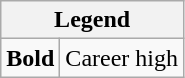<table class="wikitable">
<tr>
<th colspan="2">Legend</th>
</tr>
<tr>
<td><strong>Bold</strong></td>
<td>Career high</td>
</tr>
</table>
